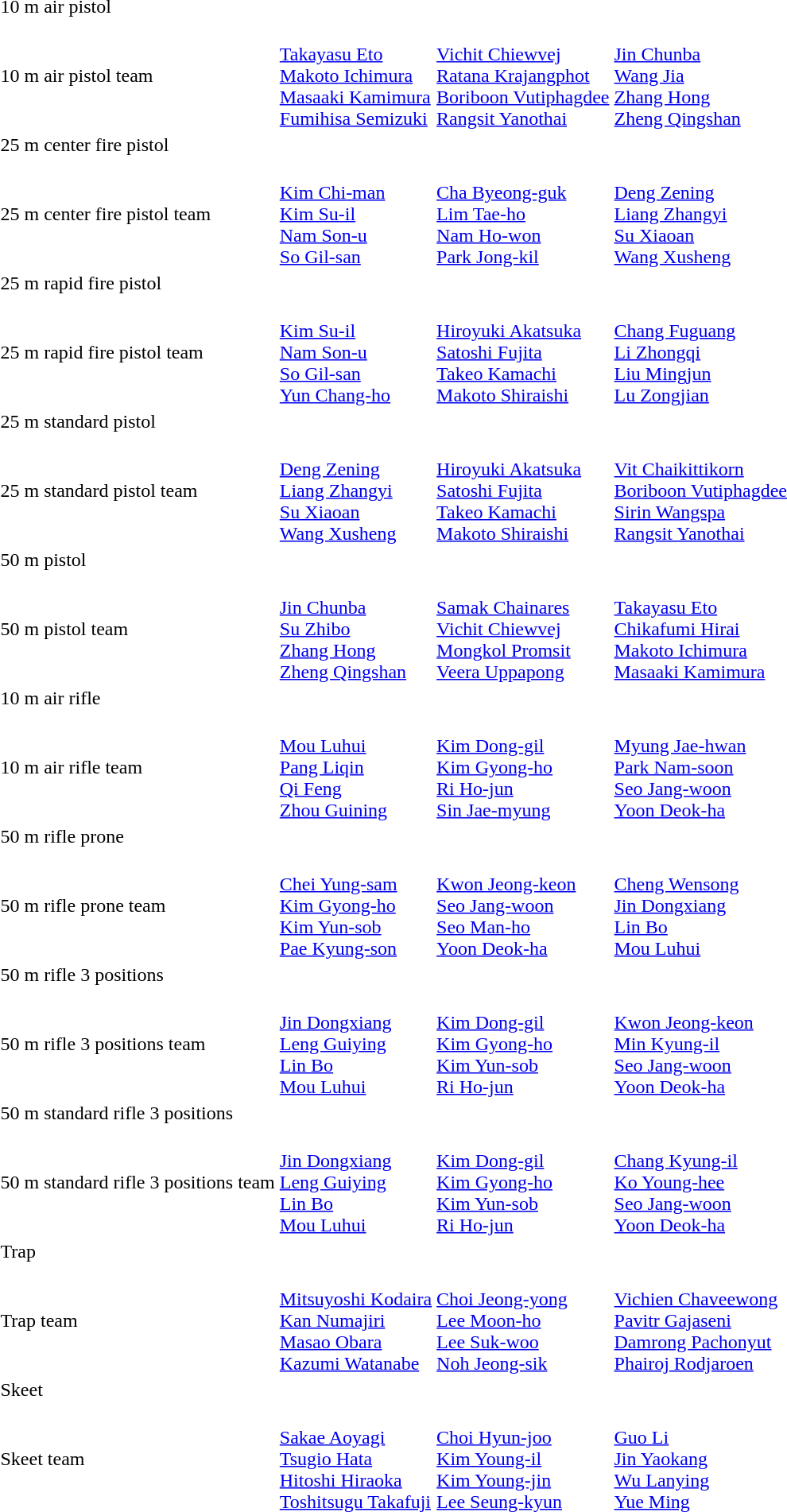<table>
<tr>
<td>10 m air pistol</td>
<td></td>
<td></td>
<td></td>
</tr>
<tr>
<td>10 m air pistol team</td>
<td><br><a href='#'>Takayasu Eto</a><br><a href='#'>Makoto Ichimura</a><br><a href='#'>Masaaki Kamimura</a><br><a href='#'>Fumihisa Semizuki</a></td>
<td><br><a href='#'>Vichit Chiewvej</a><br><a href='#'>Ratana Krajangphot</a><br><a href='#'>Boriboon Vutiphagdee</a><br><a href='#'>Rangsit Yanothai</a></td>
<td><br><a href='#'>Jin Chunba</a><br><a href='#'>Wang Jia</a><br><a href='#'>Zhang Hong</a><br><a href='#'>Zheng Qingshan</a></td>
</tr>
<tr>
<td>25 m center fire pistol</td>
<td></td>
<td></td>
<td></td>
</tr>
<tr>
<td>25 m center fire pistol team</td>
<td><br><a href='#'>Kim Chi-man</a><br><a href='#'>Kim Su-il</a><br><a href='#'>Nam Son-u</a><br><a href='#'>So Gil-san</a></td>
<td><br><a href='#'>Cha Byeong-guk</a><br><a href='#'>Lim Tae-ho</a><br><a href='#'>Nam Ho-won</a><br><a href='#'>Park Jong-kil</a></td>
<td><br><a href='#'>Deng Zening</a><br><a href='#'>Liang Zhangyi</a><br><a href='#'>Su Xiaoan</a><br><a href='#'>Wang Xusheng</a></td>
</tr>
<tr>
<td>25 m rapid fire pistol</td>
<td></td>
<td></td>
<td></td>
</tr>
<tr>
<td>25 m rapid fire pistol team</td>
<td><br><a href='#'>Kim Su-il</a><br><a href='#'>Nam Son-u</a><br><a href='#'>So Gil-san</a><br><a href='#'>Yun Chang-ho</a></td>
<td><br><a href='#'>Hiroyuki Akatsuka</a><br><a href='#'>Satoshi Fujita</a><br><a href='#'>Takeo Kamachi</a><br><a href='#'>Makoto Shiraishi</a></td>
<td><br><a href='#'>Chang Fuguang</a><br><a href='#'>Li Zhongqi</a><br><a href='#'>Liu Mingjun</a><br><a href='#'>Lu Zongjian</a></td>
</tr>
<tr>
<td>25 m standard pistol</td>
<td></td>
<td></td>
<td></td>
</tr>
<tr>
<td>25 m standard pistol team</td>
<td><br><a href='#'>Deng Zening</a><br><a href='#'>Liang Zhangyi</a><br><a href='#'>Su Xiaoan</a><br><a href='#'>Wang Xusheng</a></td>
<td><br><a href='#'>Hiroyuki Akatsuka</a><br><a href='#'>Satoshi Fujita</a><br><a href='#'>Takeo Kamachi</a><br><a href='#'>Makoto Shiraishi</a></td>
<td><br><a href='#'>Vit Chaikittikorn</a><br><a href='#'>Boriboon Vutiphagdee</a><br><a href='#'>Sirin Wangspa</a><br><a href='#'>Rangsit Yanothai</a></td>
</tr>
<tr>
<td>50 m pistol</td>
<td></td>
<td></td>
<td></td>
</tr>
<tr>
<td>50 m pistol team</td>
<td><br><a href='#'>Jin Chunba</a><br><a href='#'>Su Zhibo</a><br><a href='#'>Zhang Hong</a><br><a href='#'>Zheng Qingshan</a></td>
<td><br><a href='#'>Samak Chainares</a><br><a href='#'>Vichit Chiewvej</a><br><a href='#'>Mongkol Promsit</a><br><a href='#'>Veera Uppapong</a></td>
<td><br><a href='#'>Takayasu Eto</a><br><a href='#'>Chikafumi Hirai</a><br><a href='#'>Makoto Ichimura</a><br><a href='#'>Masaaki Kamimura</a></td>
</tr>
<tr>
<td>10 m air rifle</td>
<td></td>
<td></td>
<td></td>
</tr>
<tr>
<td>10 m air rifle team</td>
<td><br><a href='#'>Mou Luhui</a><br><a href='#'>Pang Liqin</a><br><a href='#'>Qi Feng</a><br><a href='#'>Zhou Guining</a></td>
<td><br><a href='#'>Kim Dong-gil</a><br><a href='#'>Kim Gyong-ho</a><br><a href='#'>Ri Ho-jun</a><br><a href='#'>Sin Jae-myung</a></td>
<td><br><a href='#'>Myung Jae-hwan</a><br><a href='#'>Park Nam-soon</a><br><a href='#'>Seo Jang-woon</a><br><a href='#'>Yoon Deok-ha</a></td>
</tr>
<tr>
<td>50 m rifle prone</td>
<td></td>
<td></td>
<td></td>
</tr>
<tr>
<td>50 m rifle prone team</td>
<td><br><a href='#'>Chei Yung-sam</a><br><a href='#'>Kim Gyong-ho</a><br><a href='#'>Kim Yun-sob</a><br><a href='#'>Pae Kyung-son</a></td>
<td><br><a href='#'>Kwon Jeong-keon</a><br><a href='#'>Seo Jang-woon</a><br><a href='#'>Seo Man-ho</a><br><a href='#'>Yoon Deok-ha</a></td>
<td><br><a href='#'>Cheng Wensong</a><br><a href='#'>Jin Dongxiang</a><br><a href='#'>Lin Bo</a><br><a href='#'>Mou Luhui</a></td>
</tr>
<tr>
<td>50 m rifle 3 positions</td>
<td></td>
<td></td>
<td></td>
</tr>
<tr>
<td>50 m rifle 3 positions team</td>
<td><br><a href='#'>Jin Dongxiang</a><br><a href='#'>Leng Guiying</a><br><a href='#'>Lin Bo</a><br><a href='#'>Mou Luhui</a></td>
<td><br><a href='#'>Kim Dong-gil</a><br><a href='#'>Kim Gyong-ho</a><br><a href='#'>Kim Yun-sob</a><br><a href='#'>Ri Ho-jun</a></td>
<td><br><a href='#'>Kwon Jeong-keon</a><br><a href='#'>Min Kyung-il</a><br><a href='#'>Seo Jang-woon</a><br><a href='#'>Yoon Deok-ha</a></td>
</tr>
<tr>
<td>50 m standard rifle 3 positions</td>
<td></td>
<td></td>
<td></td>
</tr>
<tr>
<td>50 m standard rifle 3 positions team</td>
<td><br><a href='#'>Jin Dongxiang</a><br><a href='#'>Leng Guiying</a><br><a href='#'>Lin Bo</a><br><a href='#'>Mou Luhui</a></td>
<td><br><a href='#'>Kim Dong-gil</a><br><a href='#'>Kim Gyong-ho</a><br><a href='#'>Kim Yun-sob</a><br><a href='#'>Ri Ho-jun</a></td>
<td><br><a href='#'>Chang Kyung-il</a><br><a href='#'>Ko Young-hee</a><br><a href='#'>Seo Jang-woon</a><br><a href='#'>Yoon Deok-ha</a></td>
</tr>
<tr>
<td>Trap</td>
<td></td>
<td></td>
<td></td>
</tr>
<tr>
<td>Trap team</td>
<td><br><a href='#'>Mitsuyoshi Kodaira</a><br><a href='#'>Kan Numajiri</a><br><a href='#'>Masao Obara</a><br><a href='#'>Kazumi Watanabe</a></td>
<td><br><a href='#'>Choi Jeong-yong</a><br><a href='#'>Lee Moon-ho</a><br><a href='#'>Lee Suk-woo</a><br><a href='#'>Noh Jeong-sik</a></td>
<td><br><a href='#'>Vichien Chaveewong</a><br><a href='#'>Pavitr Gajaseni</a><br><a href='#'>Damrong Pachonyut</a><br><a href='#'>Phairoj Rodjaroen</a></td>
</tr>
<tr>
<td>Skeet</td>
<td></td>
<td></td>
<td></td>
</tr>
<tr>
<td>Skeet team</td>
<td><br><a href='#'>Sakae Aoyagi</a><br><a href='#'>Tsugio Hata</a><br><a href='#'>Hitoshi Hiraoka</a><br><a href='#'>Toshitsugu Takafuji</a></td>
<td><br><a href='#'>Choi Hyun-joo</a><br><a href='#'>Kim Young-il</a><br><a href='#'>Kim Young-jin</a><br><a href='#'>Lee Seung-kyun</a></td>
<td><br><a href='#'>Guo Li</a><br><a href='#'>Jin Yaokang</a><br><a href='#'>Wu Lanying</a><br><a href='#'>Yue Ming</a></td>
</tr>
</table>
